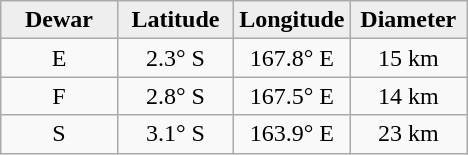<table class="wikitable">
<tr>
<th width="25%" style="background:#eeeeee;">Dewar</th>
<th width="25%" style="background:#eeeeee;">Latitude</th>
<th width="25%" style="background:#eeeeee;">Longitude</th>
<th width="25%" style="background:#eeeeee;">Diameter</th>
</tr>
<tr>
<td align="center">E</td>
<td align="center">2.3° S</td>
<td align="center">167.8° E</td>
<td align="center">15 km</td>
</tr>
<tr>
<td align="center">F</td>
<td align="center">2.8° S</td>
<td align="center">167.5° E</td>
<td align="center">14 km</td>
</tr>
<tr>
<td align="center">S</td>
<td align="center">3.1° S</td>
<td align="center">163.9° E</td>
<td align="center">23 km</td>
</tr>
</table>
